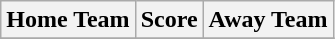<table class="wikitable" style="text-align: center">
<tr>
<th>Home Team</th>
<th>Score</th>
<th>Away Team</th>
</tr>
<tr>
</tr>
</table>
